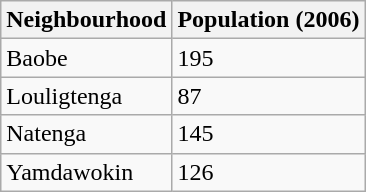<table class="wikitable">
<tr>
<th>Neighbourhood</th>
<th>Population (2006)</th>
</tr>
<tr>
<td>Baobe</td>
<td>195</td>
</tr>
<tr>
<td>Louligtenga</td>
<td>87</td>
</tr>
<tr>
<td>Natenga</td>
<td>145</td>
</tr>
<tr>
<td>Yamdawokin</td>
<td>126</td>
</tr>
</table>
